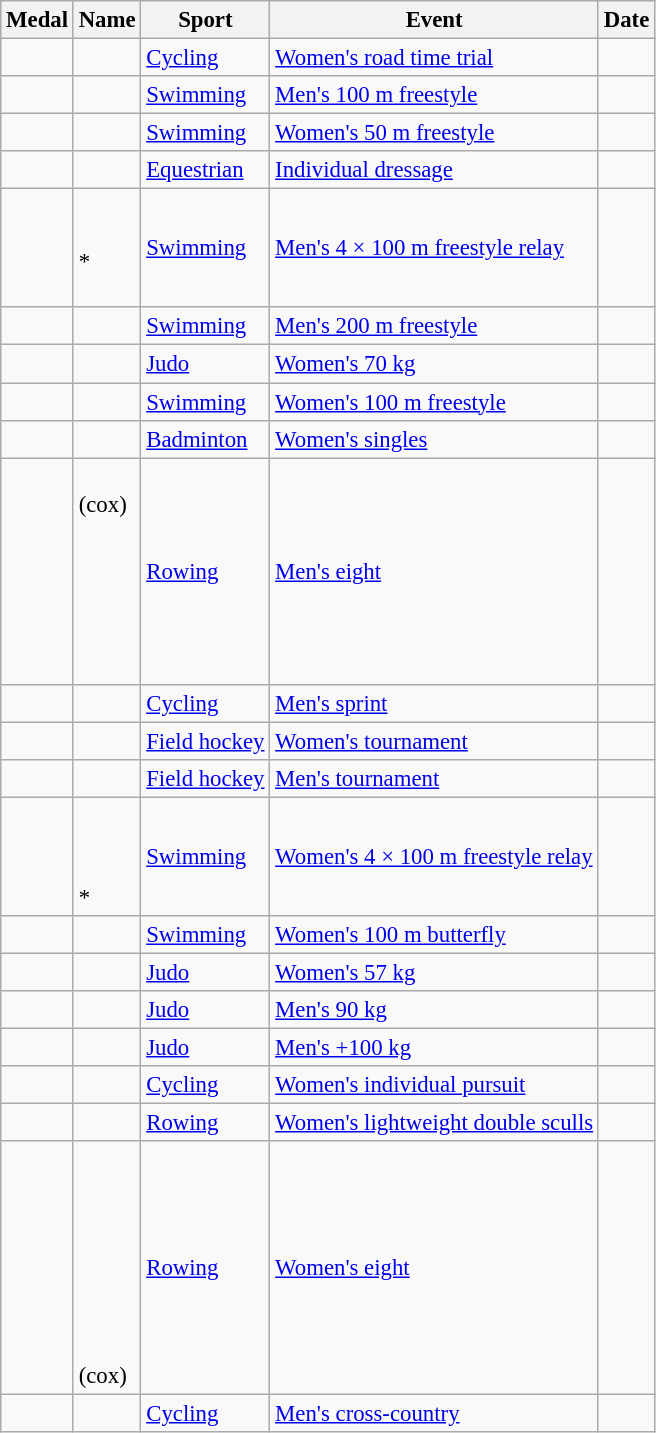<table class="wikitable sortable" style="font-size:95%">
<tr>
<th>Medal</th>
<th>Name</th>
<th>Sport</th>
<th>Event</th>
<th>Date</th>
</tr>
<tr>
<td></td>
<td></td>
<td><a href='#'>Cycling</a></td>
<td><a href='#'>Women's road time trial</a></td>
<td></td>
</tr>
<tr>
<td></td>
<td></td>
<td><a href='#'>Swimming</a></td>
<td><a href='#'>Men's 100 m freestyle</a></td>
<td></td>
</tr>
<tr>
<td></td>
<td></td>
<td><a href='#'>Swimming</a></td>
<td><a href='#'>Women's 50 m freestyle</a></td>
<td></td>
</tr>
<tr>
<td></td>
<td></td>
<td><a href='#'>Equestrian</a></td>
<td><a href='#'>Individual dressage</a></td>
<td></td>
</tr>
<tr>
<td></td>
<td><br><br>*<br><br></td>
<td><a href='#'>Swimming</a></td>
<td><a href='#'>Men's 4 × 100 m freestyle relay</a></td>
<td></td>
</tr>
<tr>
<td></td>
<td></td>
<td><a href='#'>Swimming</a></td>
<td><a href='#'>Men's 200 m freestyle</a></td>
<td></td>
</tr>
<tr>
<td></td>
<td></td>
<td><a href='#'>Judo</a></td>
<td><a href='#'>Women's 70 kg</a></td>
<td></td>
</tr>
<tr>
<td></td>
<td></td>
<td><a href='#'>Swimming</a></td>
<td><a href='#'>Women's 100 m freestyle</a></td>
<td></td>
</tr>
<tr>
<td></td>
<td></td>
<td><a href='#'>Badminton</a></td>
<td><a href='#'>Women's singles</a></td>
<td></td>
</tr>
<tr>
<td></td>
<td><br> (cox)<br><br><br><br><br><br><br></td>
<td><a href='#'>Rowing</a></td>
<td><a href='#'>Men's eight</a></td>
<td></td>
</tr>
<tr>
<td></td>
<td></td>
<td><a href='#'>Cycling</a></td>
<td><a href='#'>Men's sprint</a></td>
<td></td>
</tr>
<tr>
<td></td>
<td><br></td>
<td><a href='#'>Field hockey</a></td>
<td><a href='#'>Women's tournament</a></td>
<td></td>
</tr>
<tr>
<td></td>
<td><br></td>
<td><a href='#'>Field hockey</a></td>
<td><a href='#'>Men's tournament</a></td>
<td></td>
</tr>
<tr>
<td></td>
<td><br><br><br>*<br></td>
<td><a href='#'>Swimming</a></td>
<td><a href='#'>Women's 4 × 100 m freestyle relay</a></td>
<td></td>
</tr>
<tr>
<td></td>
<td></td>
<td><a href='#'>Swimming</a></td>
<td><a href='#'>Women's 100 m butterfly</a></td>
<td></td>
</tr>
<tr>
<td></td>
<td></td>
<td><a href='#'>Judo</a></td>
<td><a href='#'>Women's 57 kg</a></td>
<td></td>
</tr>
<tr>
<td></td>
<td></td>
<td><a href='#'>Judo</a></td>
<td><a href='#'>Men's 90 kg</a></td>
<td></td>
</tr>
<tr>
<td></td>
<td></td>
<td><a href='#'>Judo</a></td>
<td><a href='#'>Men's +100 kg</a></td>
<td></td>
</tr>
<tr>
<td></td>
<td></td>
<td><a href='#'>Cycling</a></td>
<td><a href='#'>Women's individual pursuit</a></td>
<td></td>
</tr>
<tr>
<td></td>
<td><br></td>
<td><a href='#'>Rowing</a></td>
<td><a href='#'>Women's lightweight double sculls</a></td>
<td></td>
</tr>
<tr>
<td></td>
<td><br><br><br><br><br><br><br><br> (cox)</td>
<td><a href='#'>Rowing</a></td>
<td><a href='#'>Women's eight</a></td>
<td></td>
</tr>
<tr>
<td></td>
<td></td>
<td><a href='#'>Cycling</a></td>
<td><a href='#'>Men's cross-country</a></td>
<td></td>
</tr>
</table>
